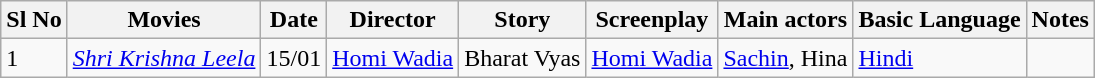<table class ="wikitable sortable">
<tr>
<th>Sl No</th>
<th>Movies</th>
<th>Date</th>
<th>Director</th>
<th>Story</th>
<th>Screenplay</th>
<th>Main actors</th>
<th>Basic Language</th>
<th>Notes</th>
</tr>
<tr valign="top">
<td>1</td>
<td><em><a href='#'>Shri Krishna Leela</a></em></td>
<td>15/01</td>
<td><a href='#'>Homi Wadia</a></td>
<td>Bharat Vyas</td>
<td><a href='#'>Homi Wadia</a></td>
<td><a href='#'>Sachin</a>, Hina</td>
<td><a href='#'>Hindi</a></td>
<td></td>
</tr>
</table>
